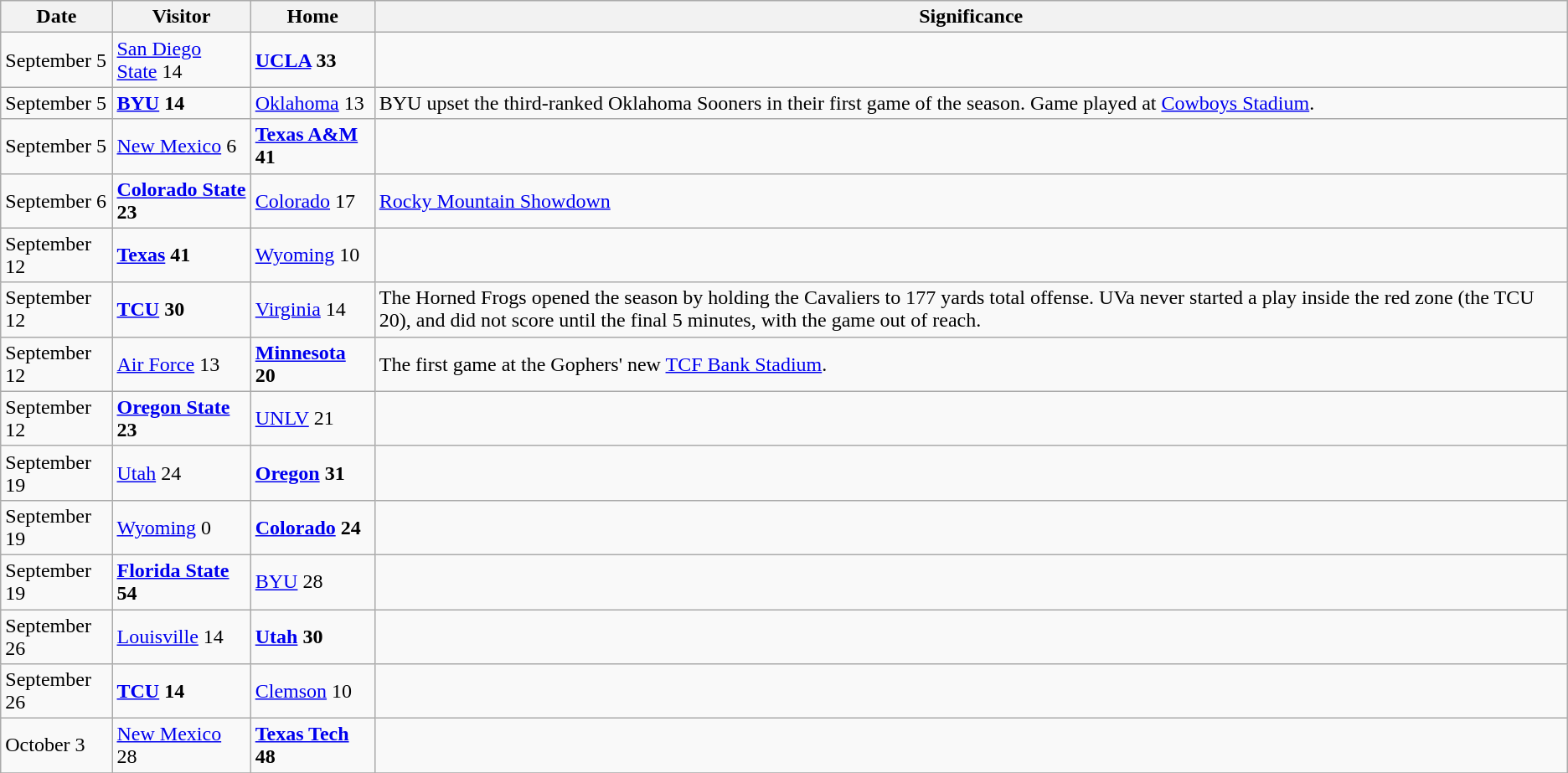<table class="wikitable">
<tr>
<th>Date</th>
<th>Visitor</th>
<th>Home</th>
<th>Significance</th>
</tr>
<tr>
<td>September 5</td>
<td><a href='#'>San Diego State</a> 14</td>
<td><strong><a href='#'>UCLA</a> 33</strong></td>
<td></td>
</tr>
<tr>
<td>September 5</td>
<td><strong><a href='#'>BYU</a> 14</strong></td>
<td><a href='#'>Oklahoma</a> 13</td>
<td>BYU upset the third-ranked Oklahoma Sooners in their first game of the season. Game played at <a href='#'>Cowboys Stadium</a>.</td>
</tr>
<tr>
<td>September 5</td>
<td><a href='#'>New Mexico</a> 6</td>
<td><strong><a href='#'>Texas A&M</a> 41</strong></td>
<td></td>
</tr>
<tr>
<td>September 6</td>
<td><strong><a href='#'>Colorado State</a> 23</strong></td>
<td><a href='#'>Colorado</a> 17</td>
<td><a href='#'>Rocky Mountain Showdown</a></td>
</tr>
<tr>
<td>September 12</td>
<td><strong><a href='#'>Texas</a> 41</strong></td>
<td><a href='#'>Wyoming</a> 10</td>
<td></td>
</tr>
<tr>
<td>September 12</td>
<td><strong><a href='#'>TCU</a> 30</strong></td>
<td><a href='#'>Virginia</a> 14</td>
<td>The Horned Frogs opened the season by holding the Cavaliers to 177 yards total offense. UVa never started a play inside the red zone (the TCU 20), and did not score until the final 5 minutes, with the game out of reach.</td>
</tr>
<tr>
<td>September 12</td>
<td><a href='#'>Air Force</a> 13</td>
<td><strong><a href='#'>Minnesota</a> 20</strong></td>
<td>The first game at the Gophers' new <a href='#'>TCF Bank Stadium</a>.</td>
</tr>
<tr>
<td>September 12</td>
<td><strong><a href='#'>Oregon State</a> 23</strong></td>
<td><a href='#'>UNLV</a> 21</td>
<td></td>
</tr>
<tr>
<td>September 19</td>
<td><a href='#'>Utah</a> 24</td>
<td><strong><a href='#'>Oregon</a> 31</strong></td>
<td></td>
</tr>
<tr>
<td>September 19</td>
<td><a href='#'>Wyoming</a> 0</td>
<td><strong><a href='#'>Colorado</a> 24</strong></td>
<td></td>
</tr>
<tr>
<td>September 19</td>
<td><strong><a href='#'>Florida State</a> 54</strong></td>
<td><a href='#'>BYU</a> 28</td>
<td></td>
</tr>
<tr>
<td>September 26</td>
<td><a href='#'>Louisville</a> 14</td>
<td><strong><a href='#'>Utah</a> 30</strong></td>
<td></td>
</tr>
<tr>
<td>September 26</td>
<td><strong><a href='#'>TCU</a> 14</strong></td>
<td><a href='#'>Clemson</a> 10</td>
<td></td>
</tr>
<tr>
<td>October 3</td>
<td><a href='#'>New Mexico</a> 28</td>
<td><strong><a href='#'>Texas Tech</a> 48</strong></td>
<td></td>
</tr>
<tr>
</tr>
</table>
